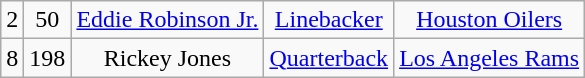<table class="wikitable" style="text-align:center">
<tr>
<td>2</td>
<td>50</td>
<td><a href='#'>Eddie Robinson Jr.</a></td>
<td><a href='#'>Linebacker</a></td>
<td><a href='#'>Houston Oilers</a></td>
</tr>
<tr>
<td>8</td>
<td>198</td>
<td>Rickey Jones</td>
<td><a href='#'>Quarterback</a></td>
<td><a href='#'>Los Angeles Rams</a></td>
</tr>
</table>
